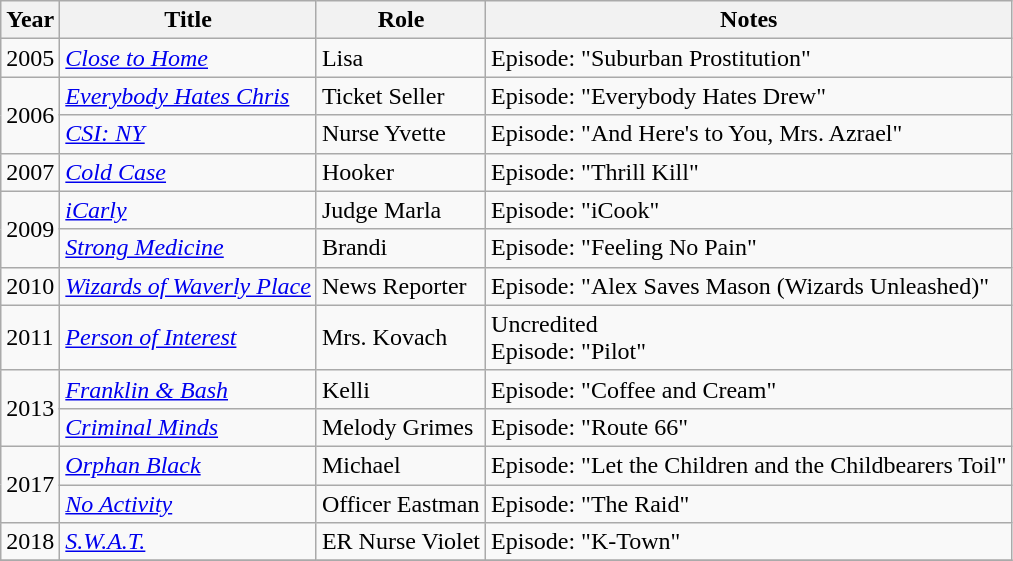<table class="wikitable sortable">
<tr>
<th>Year</th>
<th>Title</th>
<th>Role</th>
<th class="unsortable">Notes</th>
</tr>
<tr>
<td>2005</td>
<td><em><a href='#'>Close to Home</a></em></td>
<td>Lisa</td>
<td>Episode: "Suburban Prostitution"</td>
</tr>
<tr>
<td rowspan="2">2006</td>
<td><em><a href='#'>Everybody Hates Chris</a></em></td>
<td>Ticket Seller</td>
<td>Episode: "Everybody Hates Drew"</td>
</tr>
<tr>
<td><em><a href='#'>CSI: NY</a></em></td>
<td>Nurse Yvette</td>
<td>Episode: "And Here's to You, Mrs. Azrael"</td>
</tr>
<tr>
<td>2007</td>
<td><em><a href='#'>Cold Case</a></em></td>
<td>Hooker</td>
<td>Episode: "Thrill Kill"</td>
</tr>
<tr>
<td rowspan="2">2009</td>
<td><em><a href='#'>iCarly</a></em></td>
<td>Judge Marla</td>
<td>Episode: "iCook"</td>
</tr>
<tr>
<td><em><a href='#'>Strong Medicine</a></em></td>
<td>Brandi</td>
<td>Episode: "Feeling No Pain"</td>
</tr>
<tr>
<td>2010</td>
<td><em><a href='#'>Wizards of Waverly Place</a></em></td>
<td>News Reporter</td>
<td>Episode: "Alex Saves Mason (Wizards Unleashed)"</td>
</tr>
<tr>
<td>2011</td>
<td><em><a href='#'>Person of Interest</a></em></td>
<td>Mrs. Kovach</td>
<td>Uncredited<br>Episode: "Pilot"</td>
</tr>
<tr>
<td rowspan="2">2013</td>
<td><em><a href='#'>Franklin & Bash</a></em></td>
<td>Kelli</td>
<td>Episode: "Coffee and Cream"</td>
</tr>
<tr>
<td><em><a href='#'>Criminal Minds</a></em></td>
<td>Melody Grimes</td>
<td>Episode: "Route 66"</td>
</tr>
<tr>
<td rowspan="2">2017</td>
<td><em><a href='#'>Orphan Black</a></em></td>
<td>Michael</td>
<td>Episode: "Let the Children and the Childbearers Toil"</td>
</tr>
<tr>
<td><em><a href='#'>No Activity</a></em></td>
<td>Officer Eastman</td>
<td>Episode: "The Raid"</td>
</tr>
<tr>
<td>2018</td>
<td><em><a href='#'>S.W.A.T.</a></em></td>
<td>ER Nurse Violet</td>
<td>Episode: "K-Town"</td>
</tr>
<tr>
</tr>
</table>
